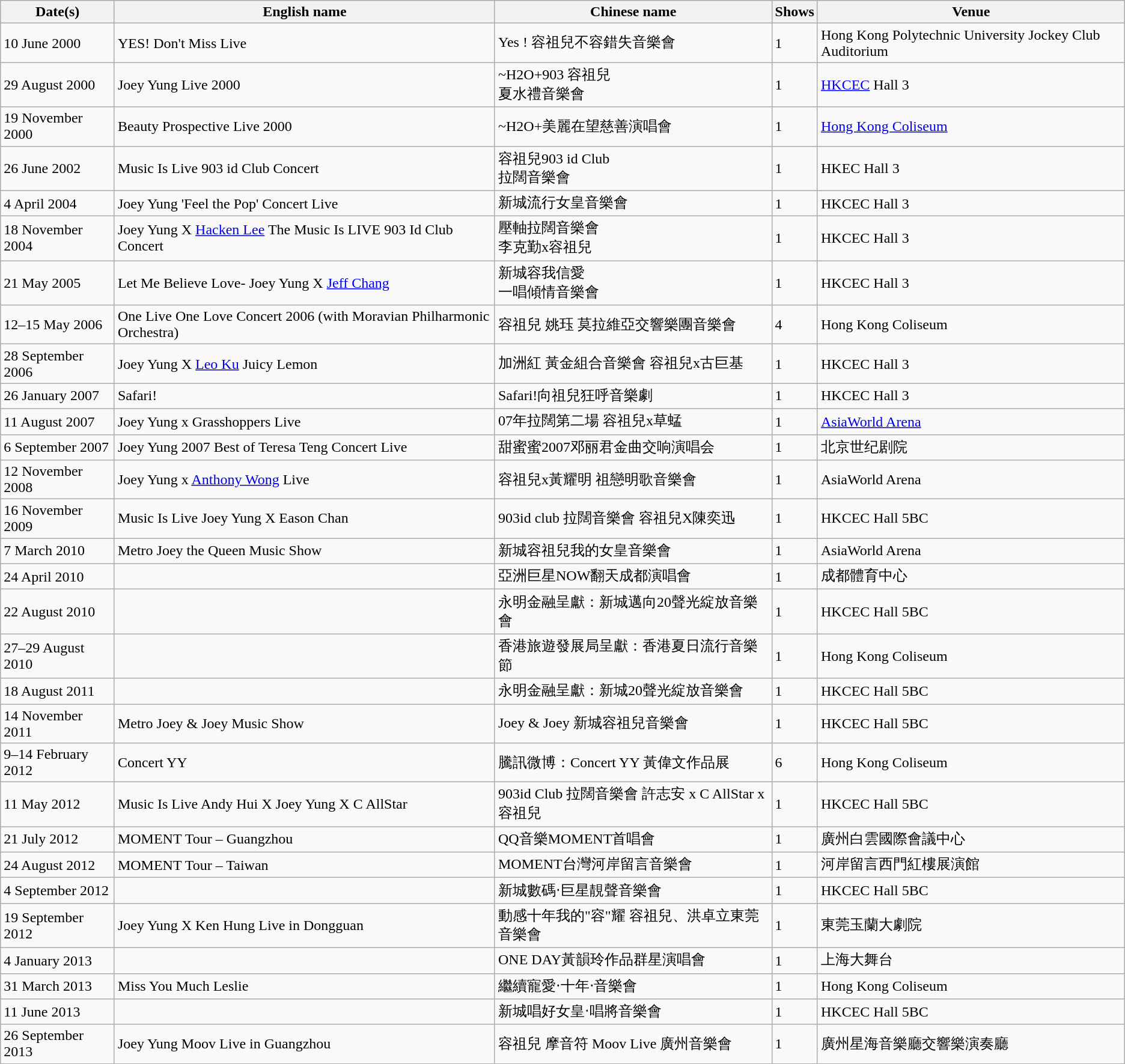<table class="wikitable">
<tr>
<th>Date(s)</th>
<th>English name</th>
<th>Chinese name</th>
<th>Shows</th>
<th>Venue</th>
</tr>
<tr>
<td>10 June 2000</td>
<td>YES! Don't Miss Live</td>
<td>Yes ! 容祖兒不容錯失音樂會</td>
<td>1</td>
<td>Hong Kong Polytechnic University Jockey Club Auditorium</td>
</tr>
<tr>
<td>29 August 2000</td>
<td>Joey Yung Live 2000</td>
<td>~H2O+903 容祖兒<br>夏水禮音樂會</td>
<td>1</td>
<td><a href='#'>HKCEC</a> Hall 3</td>
</tr>
<tr>
<td>19 November 2000</td>
<td>Beauty Prospective Live 2000</td>
<td>~H2O+美麗在望慈善演唱會</td>
<td>1</td>
<td><a href='#'>Hong Kong Coliseum</a></td>
</tr>
<tr>
<td>26 June 2002</td>
<td>Music Is Live 903 id Club Concert</td>
<td>容祖兒903 id Club<br>拉闊音樂會</td>
<td>1</td>
<td>HKEC Hall 3</td>
</tr>
<tr>
<td>4 April 2004</td>
<td>Joey Yung 'Feel the Pop' Concert Live</td>
<td>新城流行女皇音樂會</td>
<td>1</td>
<td>HKCEC Hall 3</td>
</tr>
<tr>
<td>18 November 2004</td>
<td>Joey Yung X <a href='#'>Hacken Lee</a> The Music Is LIVE 903 Id Club Concert</td>
<td>壓軸拉闊音樂會<br>李克勤x容祖兒</td>
<td>1</td>
<td>HKCEC Hall 3</td>
</tr>
<tr>
<td>21 May 2005</td>
<td>Let Me Believe Love- Joey Yung X <a href='#'>Jeff Chang</a></td>
<td>新城容我信愛<br>一唱傾情音樂會</td>
<td>1</td>
<td>HKCEC Hall 3</td>
</tr>
<tr>
<td>12–15 May 2006</td>
<td>One Live One Love Concert 2006 (with Moravian Philharmonic Orchestra)</td>
<td>容祖兒 姚珏 莫拉維亞交響樂團音樂會</td>
<td>4</td>
<td>Hong Kong Coliseum</td>
</tr>
<tr>
<td>28 September 2006</td>
<td>Joey Yung X <a href='#'>Leo Ku</a> Juicy Lemon</td>
<td>加洲紅 黃金組合音樂會 容祖兒x古巨基</td>
<td>1</td>
<td>HKCEC Hall 3</td>
</tr>
<tr>
<td>26 January 2007</td>
<td>Safari!</td>
<td>Safari!向祖兒狂呼音樂劇</td>
<td>1</td>
<td>HKCEC Hall 3</td>
</tr>
<tr>
<td>11 August 2007</td>
<td>Joey Yung x Grasshoppers Live</td>
<td>07年拉闊第二場 容祖兒x草蜢</td>
<td>1</td>
<td><a href='#'>AsiaWorld Arena</a></td>
</tr>
<tr>
<td>6 September 2007</td>
<td>Joey Yung 2007 Best of Teresa Teng Concert Live</td>
<td>甜蜜蜜2007邓丽君金曲交响演唱会</td>
<td>1</td>
<td>北京世纪剧院</td>
</tr>
<tr>
<td>12 November 2008</td>
<td>Joey Yung x <a href='#'>Anthony Wong</a> Live</td>
<td>容祖兒x黃耀明 祖戀明歌音樂會</td>
<td>1</td>
<td>AsiaWorld Arena</td>
</tr>
<tr>
<td>16 November 2009</td>
<td>Music Is Live Joey Yung X Eason Chan</td>
<td>903id club 拉闊音樂會 容祖兒X陳奕迅</td>
<td>1</td>
<td>HKCEC Hall 5BC</td>
</tr>
<tr>
<td>7 March 2010</td>
<td>Metro Joey the Queen Music Show</td>
<td>新城容祖兒我的女皇音樂會</td>
<td>1</td>
<td>AsiaWorld Arena</td>
</tr>
<tr>
<td>24 April 2010</td>
<td></td>
<td>亞洲巨星NOW翻天成都演唱會</td>
<td>1</td>
<td>成都體育中心</td>
</tr>
<tr>
<td>22 August 2010</td>
<td></td>
<td>永明金融呈獻：新城邁向20聲光綻放音樂會</td>
<td>1</td>
<td>HKCEC Hall 5BC</td>
</tr>
<tr>
<td>27–29 August 2010</td>
<td></td>
<td>香港旅遊發展局呈獻：香港夏日流行音樂節</td>
<td>1</td>
<td>Hong Kong Coliseum</td>
</tr>
<tr>
<td>18 August 2011</td>
<td></td>
<td>永明金融呈獻：新城20聲光綻放音樂會</td>
<td>1</td>
<td>HKCEC Hall 5BC</td>
</tr>
<tr>
<td>14 November 2011</td>
<td>Metro Joey & Joey Music Show</td>
<td>Joey & Joey 新城容祖兒音樂會</td>
<td>1</td>
<td>HKCEC Hall 5BC</td>
</tr>
<tr>
<td>9–14 February 2012</td>
<td>Concert YY</td>
<td>騰訊微博：Concert YY 黃偉文作品展</td>
<td>6</td>
<td>Hong Kong Coliseum</td>
</tr>
<tr>
<td>11 May 2012</td>
<td>Music Is Live Andy Hui X Joey Yung X C AllStar</td>
<td>903id Club 拉闊音樂會 許志安 x C AllStar x 容祖兒</td>
<td>1</td>
<td>HKCEC Hall 5BC</td>
</tr>
<tr>
<td>21 July 2012</td>
<td>MOMENT Tour – Guangzhou</td>
<td>QQ音樂MOMENT首唱會</td>
<td>1</td>
<td>廣州白雲國際會議中心</td>
</tr>
<tr>
<td>24 August 2012</td>
<td>MOMENT Tour – Taiwan</td>
<td>MOMENT台灣河岸留言音樂會</td>
<td>1</td>
<td>河岸留言西門紅樓展演館</td>
</tr>
<tr>
<td>4 September 2012</td>
<td></td>
<td>新城數碼‧巨星靚聲音樂會</td>
<td>1</td>
<td>HKCEC Hall 5BC</td>
</tr>
<tr>
<td>19 September 2012</td>
<td>Joey Yung X Ken Hung Live in Dongguan</td>
<td>動感十年我的"容"耀 容祖兒、洪卓立東莞音樂會</td>
<td>1</td>
<td>東莞玉蘭大劇院</td>
</tr>
<tr>
<td>4 January 2013</td>
<td></td>
<td>ONE DAY黃韻玲作品群星演唱會</td>
<td>1</td>
<td>上海大舞台</td>
</tr>
<tr>
<td>31 March 2013</td>
<td>Miss You Much Leslie</td>
<td>繼續寵愛‧十年‧音樂會</td>
<td>1</td>
<td>Hong Kong Coliseum</td>
</tr>
<tr>
<td>11 June 2013</td>
<td></td>
<td>新城唱好女皇‧唱將音樂會</td>
<td>1</td>
<td>HKCEC Hall 5BC</td>
</tr>
<tr>
<td>26 September 2013</td>
<td>Joey Yung Moov Live in Guangzhou</td>
<td>容祖兒 摩音符 Moov Live 廣州音樂會</td>
<td>1</td>
<td>廣州星海音樂廳交響樂演奏廳</td>
</tr>
</table>
